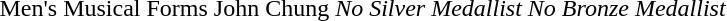<table>
<tr>
<td>Men's Musical Forms</td>
<td>John Chung </td>
<td><em>No Silver Medallist</em></td>
<td><em>No Bronze Medallist</em></td>
</tr>
<tr>
</tr>
</table>
